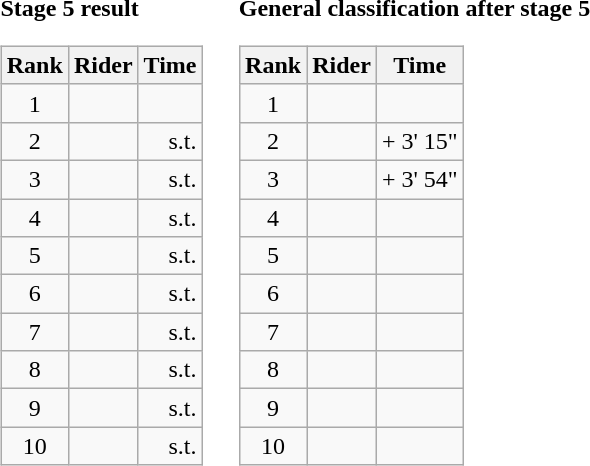<table>
<tr>
<td><strong>Stage 5 result</strong><br><table class="wikitable">
<tr>
<th scope="col">Rank</th>
<th scope="col">Rider</th>
<th scope="col">Time</th>
</tr>
<tr>
<td style="text-align:center;">1</td>
<td></td>
<td style="text-align:right;"></td>
</tr>
<tr>
<td style="text-align:center;">2</td>
<td></td>
<td style="text-align:right;">s.t.</td>
</tr>
<tr>
<td style="text-align:center;">3</td>
<td></td>
<td style="text-align:right;">s.t.</td>
</tr>
<tr>
<td style="text-align:center;">4</td>
<td></td>
<td style="text-align:right;">s.t.</td>
</tr>
<tr>
<td style="text-align:center;">5</td>
<td></td>
<td style="text-align:right;">s.t.</td>
</tr>
<tr>
<td style="text-align:center;">6</td>
<td></td>
<td style="text-align:right;">s.t.</td>
</tr>
<tr>
<td style="text-align:center;">7</td>
<td></td>
<td style="text-align:right;">s.t.</td>
</tr>
<tr>
<td style="text-align:center;">8</td>
<td></td>
<td style="text-align:right;">s.t.</td>
</tr>
<tr>
<td style="text-align:center;">9</td>
<td></td>
<td style="text-align:right;">s.t.</td>
</tr>
<tr>
<td style="text-align:center;">10</td>
<td></td>
<td style="text-align:right;">s.t.</td>
</tr>
</table>
</td>
<td></td>
<td><strong>General classification after stage 5</strong><br><table class="wikitable">
<tr>
<th scope="col">Rank</th>
<th scope="col">Rider</th>
<th scope="col">Time</th>
</tr>
<tr>
<td style="text-align:center;">1</td>
<td></td>
<td style="text-align:right;"></td>
</tr>
<tr>
<td style="text-align:center;">2</td>
<td></td>
<td style="text-align:right;">+ 3' 15"</td>
</tr>
<tr>
<td style="text-align:center;">3</td>
<td></td>
<td style="text-align:right;">+ 3' 54"</td>
</tr>
<tr>
<td style="text-align:center;">4</td>
<td></td>
<td></td>
</tr>
<tr>
<td style="text-align:center;">5</td>
<td></td>
<td></td>
</tr>
<tr>
<td style="text-align:center;">6</td>
<td></td>
<td></td>
</tr>
<tr>
<td style="text-align:center;">7</td>
<td></td>
<td></td>
</tr>
<tr>
<td style="text-align:center;">8</td>
<td></td>
<td></td>
</tr>
<tr>
<td style="text-align:center;">9</td>
<td></td>
<td></td>
</tr>
<tr>
<td style="text-align:center;">10</td>
<td></td>
<td></td>
</tr>
</table>
</td>
</tr>
</table>
